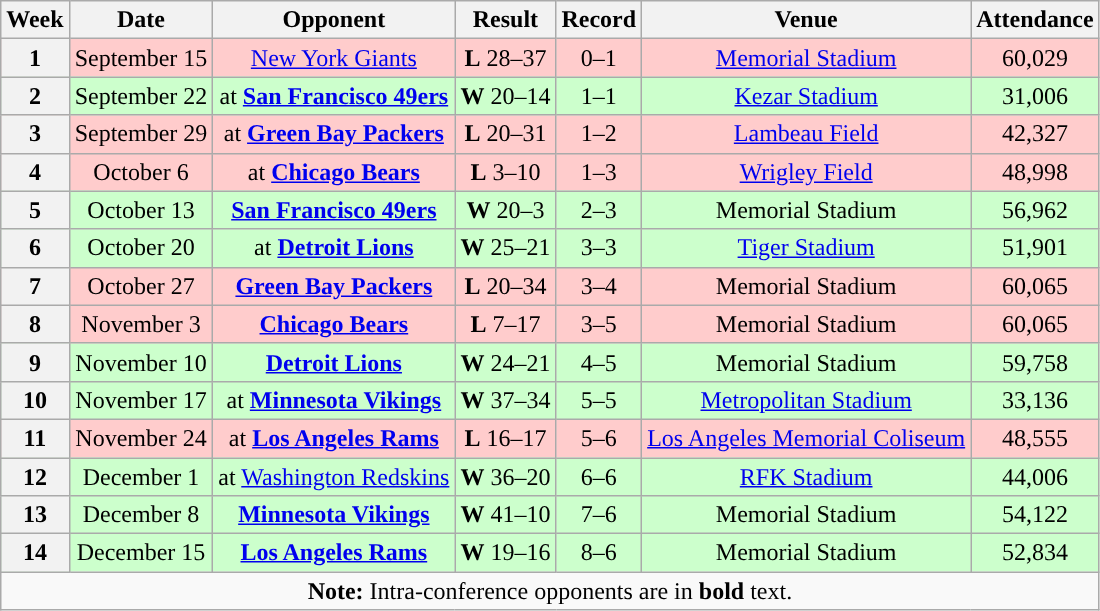<table class="wikitable" style="text-align:center">
<tr>
<th>Week</th>
<th>Date</th>
<th>Opponent</th>
<th>Result</th>
<th>Record</th>
<th>Venue</th>
<th>Attendance</th>
</tr>
<tr style="background:#fcc">
<th>1</th>
<td>September 15</td>
<td><a href='#'>New York Giants</a></td>
<td><strong>L</strong> 28–37</td>
<td>0–1</td>
<td><a href='#'>Memorial Stadium</a></td>
<td>60,029</td>
</tr>
<tr style="background:#cfc">
<th>2</th>
<td>September 22</td>
<td>at <strong><a href='#'>San Francisco 49ers</a></strong></td>
<td><strong>W</strong> 20–14</td>
<td>1–1</td>
<td><a href='#'>Kezar Stadium</a></td>
<td>31,006</td>
</tr>
<tr style="background:#fcc">
<th>3</th>
<td>September 29</td>
<td>at <strong><a href='#'>Green Bay Packers</a></strong></td>
<td><strong>L</strong> 20–31</td>
<td>1–2</td>
<td><a href='#'>Lambeau Field</a></td>
<td>42,327</td>
</tr>
<tr style="background:#fcc">
<th>4</th>
<td>October 6</td>
<td>at <strong><a href='#'>Chicago Bears</a></strong></td>
<td><strong>L</strong> 3–10</td>
<td>1–3</td>
<td><a href='#'>Wrigley Field</a></td>
<td>48,998</td>
</tr>
<tr style="background:#cfc">
<th>5</th>
<td>October 13</td>
<td><strong><a href='#'>San Francisco 49ers</a></strong></td>
<td><strong>W</strong> 20–3</td>
<td>2–3</td>
<td>Memorial Stadium</td>
<td>56,962</td>
</tr>
<tr style="background:#cfc">
<th>6</th>
<td>October 20</td>
<td>at <strong><a href='#'>Detroit Lions</a></strong></td>
<td><strong>W</strong> 25–21</td>
<td>3–3</td>
<td><a href='#'>Tiger Stadium</a></td>
<td>51,901</td>
</tr>
<tr style="background:#fcc">
<th>7</th>
<td>October 27</td>
<td><strong><a href='#'>Green Bay Packers</a></strong></td>
<td><strong>L</strong> 20–34</td>
<td>3–4</td>
<td>Memorial Stadium</td>
<td>60,065</td>
</tr>
<tr style="background:#fcc">
<th>8</th>
<td>November 3</td>
<td><strong><a href='#'>Chicago Bears</a></strong></td>
<td><strong>L</strong> 7–17</td>
<td>3–5</td>
<td>Memorial Stadium</td>
<td>60,065</td>
</tr>
<tr style="background:#cfc">
<th>9</th>
<td>November 10</td>
<td><strong><a href='#'>Detroit Lions</a></strong></td>
<td><strong>W</strong> 24–21</td>
<td>4–5</td>
<td>Memorial Stadium</td>
<td>59,758</td>
</tr>
<tr style="background:#cfc">
<th>10</th>
<td>November 17</td>
<td>at <strong><a href='#'>Minnesota Vikings</a></strong></td>
<td><strong>W</strong> 37–34</td>
<td>5–5</td>
<td><a href='#'>Metropolitan Stadium</a></td>
<td>33,136</td>
</tr>
<tr style="background:#fcc">
<th>11</th>
<td>November 24</td>
<td>at <strong><a href='#'>Los Angeles Rams</a></strong></td>
<td><strong>L</strong> 16–17</td>
<td>5–6</td>
<td><a href='#'>Los Angeles Memorial Coliseum</a></td>
<td>48,555</td>
</tr>
<tr style="background:#cfc">
<th>12</th>
<td>December 1</td>
<td>at <a href='#'>Washington Redskins</a></td>
<td><strong>W</strong> 36–20</td>
<td>6–6</td>
<td><a href='#'>RFK Stadium</a></td>
<td>44,006</td>
</tr>
<tr style="background:#cfc">
<th>13</th>
<td>December 8</td>
<td><strong><a href='#'>Minnesota Vikings</a></strong></td>
<td><strong>W</strong> 41–10</td>
<td>7–6</td>
<td>Memorial Stadium</td>
<td>54,122</td>
</tr>
<tr style="background:#cfc">
<th>14</th>
<td>December 15</td>
<td><strong><a href='#'>Los Angeles Rams</a></strong></td>
<td><strong>W</strong> 19–16</td>
<td>8–6</td>
<td>Memorial Stadium</td>
<td>52,834</td>
</tr>
<tr>
<td colspan="8"><strong>Note:</strong> Intra-conference opponents are in <strong>bold</strong> text.</td>
</tr>
</table>
